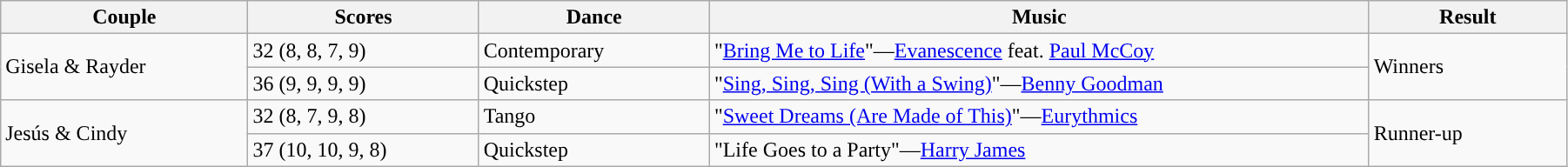<table class="wikitable sortable" style="width:95%; white-space:nowrap;">
<tr>
<th style="width:15%;">Couple</th>
<th style="width:14%;">Scores</th>
<th style="width:14%;">Dance</th>
<th style="width:40%;">Music</th>
<th style="width:12%;">Result</th>
</tr>
<tr>
<td rowspan=2>Gisela & Rayder</td>
<td>32 (8, 8, 7, 9)</td>
<td>Contemporary</td>
<td>"<a href='#'>Bring Me to Life</a>"—<a href='#'>Evanescence</a> feat. <a href='#'>Paul McCoy</a></td>
<td rowspan=2>Winners</td>
</tr>
<tr>
<td>36 (9, 9, 9, 9)</td>
<td>Quickstep</td>
<td>"<a href='#'>Sing, Sing, Sing (With a Swing)</a>"—<a href='#'>Benny Goodman</a></td>
</tr>
<tr>
<td rowspan=2>Jesús & Cindy</td>
<td>32 (8, 7, 9, 8)</td>
<td>Tango</td>
<td>"<a href='#'>Sweet Dreams (Are Made of This)</a>"—<a href='#'>Eurythmics</a></td>
<td rowspan=2>Runner-up</td>
</tr>
<tr>
<td>37 (10, 10, 9, 8)</td>
<td>Quickstep</td>
<td>"Life Goes to a Party"—<a href='#'>Harry James</a></td>
</tr>
</table>
